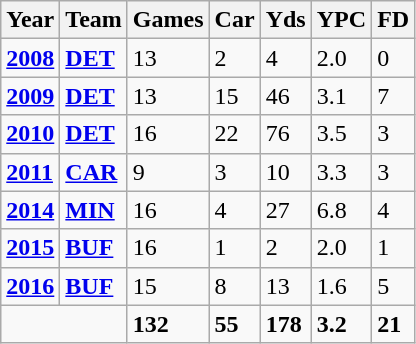<table class="wikitable">
<tr>
<th>Year</th>
<th>Team</th>
<th>Games</th>
<th>Car</th>
<th>Yds</th>
<th>YPC</th>
<th>FD</th>
</tr>
<tr>
<td><a href='#'><strong>2008</strong></a></td>
<td><a href='#'><strong>DET</strong></a></td>
<td>13</td>
<td>2</td>
<td>4</td>
<td>2.0</td>
<td>0</td>
</tr>
<tr>
<td><a href='#'><strong>2009</strong></a></td>
<td><a href='#'><strong>DET</strong></a></td>
<td>13</td>
<td>15</td>
<td>46</td>
<td>3.1</td>
<td>7</td>
</tr>
<tr>
<td><a href='#'><strong>2010</strong></a></td>
<td><a href='#'><strong>DET</strong></a></td>
<td>16</td>
<td>22</td>
<td>76</td>
<td>3.5</td>
<td>3</td>
</tr>
<tr>
<td><a href='#'><strong>2011</strong></a></td>
<td><a href='#'><strong>CAR</strong></a></td>
<td>9</td>
<td>3</td>
<td>10</td>
<td>3.3</td>
<td>3</td>
</tr>
<tr>
<td><a href='#'><strong>2014</strong></a></td>
<td><a href='#'><strong>MIN</strong></a></td>
<td>16</td>
<td>4</td>
<td>27</td>
<td>6.8</td>
<td>4</td>
</tr>
<tr>
<td><a href='#'><strong>2015</strong></a></td>
<td><a href='#'><strong>BUF</strong></a></td>
<td>16</td>
<td>1</td>
<td>2</td>
<td>2.0</td>
<td>1</td>
</tr>
<tr>
<td><a href='#'><strong>2016</strong></a></td>
<td><a href='#'><strong>BUF</strong></a></td>
<td>15</td>
<td>8</td>
<td>13</td>
<td>1.6</td>
<td>5</td>
</tr>
<tr>
<td colspan="2"></td>
<td><strong>132</strong></td>
<td><strong>55</strong></td>
<td><strong>178</strong></td>
<td><strong>3.2</strong></td>
<td><strong>21</strong></td>
</tr>
</table>
